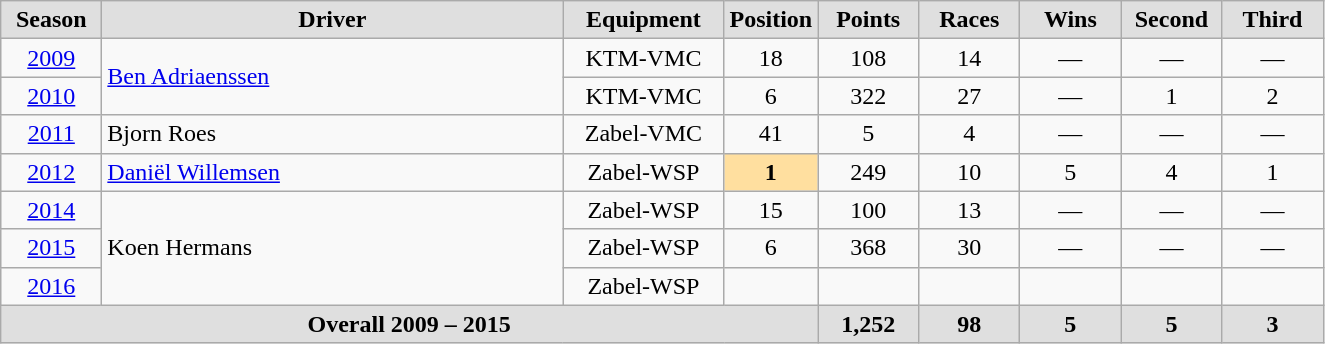<table class="wikitable">
<tr align="center" style="background:#dfdfdf;">
<td width="60"><strong>Season</strong></td>
<td width="300"><strong>Driver</strong></td>
<td width="100"><strong>Equipment</strong></td>
<td width="30"><strong>Position</strong></td>
<td width="60"><strong>Points</strong></td>
<td width="60"><strong>Races</strong></td>
<td width="60"><strong>Wins</strong></td>
<td width="60"><strong>Second</strong></td>
<td width="60"><strong>Third</strong></td>
</tr>
<tr align="center">
<td><a href='#'>2009</a></td>
<td align="left" rowspan=2> <a href='#'>Ben Adriaenssen</a></td>
<td>KTM-VMC</td>
<td>18</td>
<td>108</td>
<td>14</td>
<td>—</td>
<td>—</td>
<td>—</td>
</tr>
<tr align="center">
<td><a href='#'>2010</a></td>
<td>KTM-VMC</td>
<td>6</td>
<td>322</td>
<td>27</td>
<td>—</td>
<td>1</td>
<td>2</td>
</tr>
<tr align="center">
<td><a href='#'>2011</a></td>
<td align="left"> Bjorn Roes</td>
<td>Zabel-VMC</td>
<td>41</td>
<td>5</td>
<td>4</td>
<td>—</td>
<td>—</td>
<td>—</td>
</tr>
<tr align="center">
<td><a href='#'>2012</a></td>
<td align="left"> <a href='#'>Daniël Willemsen</a></td>
<td>Zabel-WSP</td>
<td style="background:#ffdf9f;"><strong>1</strong></td>
<td>249</td>
<td>10</td>
<td>5</td>
<td>4</td>
<td>1</td>
</tr>
<tr align="center">
<td><a href='#'>2014</a></td>
<td align="left" rowspan=3> Koen Hermans</td>
<td>Zabel-WSP</td>
<td>15</td>
<td>100</td>
<td>13</td>
<td>—</td>
<td>—</td>
<td>—</td>
</tr>
<tr align="center">
<td><a href='#'>2015</a></td>
<td>Zabel-WSP</td>
<td>6</td>
<td>368</td>
<td>30</td>
<td>—</td>
<td>—</td>
<td>—</td>
</tr>
<tr align="center">
<td><a href='#'>2016</a></td>
<td>Zabel-WSP</td>
<td></td>
<td></td>
<td></td>
<td></td>
<td></td>
<td></td>
</tr>
<tr align="center" style="background:#dfdfdf;">
<td align="center" colspan=4><strong>Overall 2009 – 2015</strong></td>
<td><strong>1,252</strong></td>
<td><strong>98</strong></td>
<td><strong>5</strong></td>
<td><strong>5</strong></td>
<td><strong>3</strong></td>
</tr>
</table>
